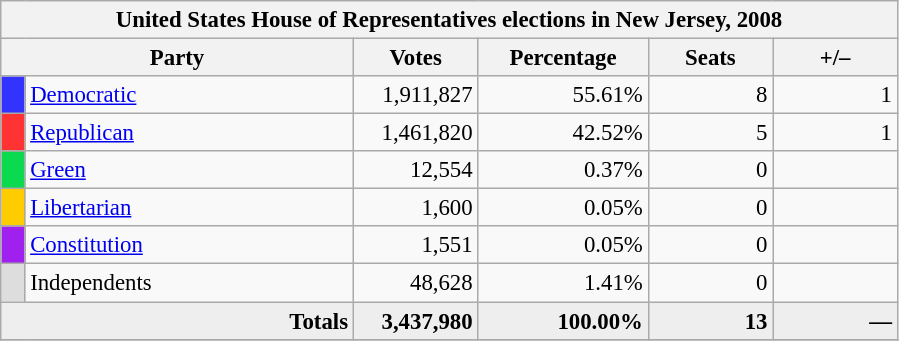<table class="wikitable" style="font-size: 95%;">
<tr>
<th colspan="6">United States House of Representatives elections in New Jersey, 2008</th>
</tr>
<tr>
<th colspan=2 style="width: 15em">Party</th>
<th style="width: 5em">Votes</th>
<th style="width: 7em">Percentage</th>
<th style="width: 5em">Seats</th>
<th style="width: 5em">+/–</th>
</tr>
<tr>
<th style="background-color:#3333FF; width: 3px"></th>
<td style="width: 130px"><a href='#'>Democratic</a></td>
<td align="right">1,911,827</td>
<td align="right">55.61%</td>
<td align="right">8</td>
<td align="right"> 1</td>
</tr>
<tr>
<th style="background-color:#FF3333; width: 3px"></th>
<td style="width: 130px"><a href='#'>Republican</a></td>
<td align="right">1,461,820</td>
<td align="right">42.52%</td>
<td align="right">5</td>
<td align="right"> 1</td>
</tr>
<tr>
<th style="background-color:#0BDA51; width: 3px"></th>
<td style="width: 130px"><a href='#'>Green</a></td>
<td align="right">12,554</td>
<td align="right">0.37%</td>
<td align="right">0</td>
<td align="right"></td>
</tr>
<tr>
<th style="background-color:#FFCC00; width: 3px"></th>
<td style="width: 130px"><a href='#'>Libertarian</a></td>
<td align="right">1,600</td>
<td align="right">0.05%</td>
<td align="right">0</td>
<td align="right"></td>
</tr>
<tr>
<th style="background-color:#A020F0; width: 3px"></th>
<td style="width: 130px"><a href='#'>Constitution</a></td>
<td align="right">1,551</td>
<td align="right">0.05%</td>
<td align="right">0</td>
<td align="right"></td>
</tr>
<tr>
<th style="background-color:#DDDDDD; width: 3px"></th>
<td style="width: 130px">Independents</td>
<td align="right">48,628</td>
<td align="right">1.41%</td>
<td align="right">0</td>
<td align="right"></td>
</tr>
<tr bgcolor="#EEEEEE">
<td colspan="2" align="right"><strong>Totals</strong></td>
<td align="right"><strong>3,437,980</strong></td>
<td align="right"><strong>100.00%</strong></td>
<td align="right"><strong>13</strong></td>
<td align="right"><strong>—</strong></td>
</tr>
<tr bgcolor="#EEEEEE">
</tr>
</table>
